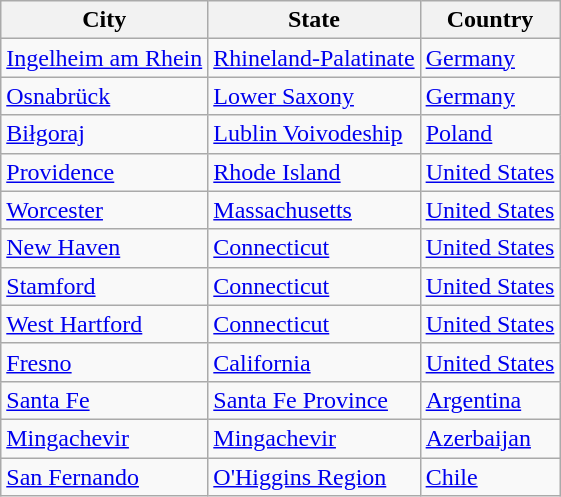<table class="wikitable">
<tr>
<th>City</th>
<th>State</th>
<th>Country</th>
</tr>
<tr>
<td><a href='#'>Ingelheim am Rhein</a></td>
<td> <a href='#'>Rhineland-Palatinate</a></td>
<td> <a href='#'>Germany</a></td>
</tr>
<tr>
<td><a href='#'>Osnabrück</a></td>
<td> <a href='#'>Lower Saxony</a></td>
<td> <a href='#'>Germany</a></td>
</tr>
<tr>
<td><a href='#'>Biłgoraj</a></td>
<td> <a href='#'>Lublin Voivodeship</a></td>
<td> <a href='#'>Poland</a></td>
</tr>
<tr>
<td><a href='#'>Providence</a></td>
<td> <a href='#'>Rhode Island</a></td>
<td> <a href='#'>United States</a></td>
</tr>
<tr>
<td><a href='#'>Worcester</a></td>
<td> <a href='#'>Massachusetts</a></td>
<td> <a href='#'>United States</a></td>
</tr>
<tr>
<td><a href='#'>New Haven</a></td>
<td> <a href='#'>Connecticut</a></td>
<td> <a href='#'>United States</a></td>
</tr>
<tr>
<td><a href='#'>Stamford</a></td>
<td> <a href='#'>Connecticut</a></td>
<td> <a href='#'>United States</a></td>
</tr>
<tr>
<td><a href='#'>West Hartford</a></td>
<td> <a href='#'>Connecticut</a></td>
<td> <a href='#'>United States</a></td>
</tr>
<tr>
<td><a href='#'>Fresno</a></td>
<td> <a href='#'>California</a></td>
<td> <a href='#'>United States</a></td>
</tr>
<tr>
<td><a href='#'>Santa Fe</a></td>
<td> <a href='#'>Santa Fe Province</a></td>
<td> <a href='#'>Argentina</a></td>
</tr>
<tr>
<td><a href='#'>Mingachevir</a></td>
<td> <a href='#'>Mingachevir</a></td>
<td> <a href='#'>Azerbaijan</a></td>
</tr>
<tr>
<td><a href='#'>San Fernando</a></td>
<td> <a href='#'>O'Higgins Region</a></td>
<td> <a href='#'>Chile</a></td>
</tr>
</table>
